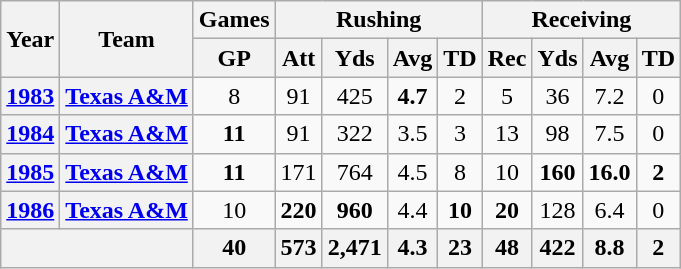<table class="wikitable" style="text-align:center;">
<tr>
<th rowspan="2">Year</th>
<th rowspan="2">Team</th>
<th colspan="1">Games</th>
<th colspan="4">Rushing</th>
<th colspan="4">Receiving</th>
</tr>
<tr>
<th>GP</th>
<th>Att</th>
<th>Yds</th>
<th>Avg</th>
<th>TD</th>
<th>Rec</th>
<th>Yds</th>
<th>Avg</th>
<th>TD</th>
</tr>
<tr>
<th><a href='#'>1983</a></th>
<th><a href='#'>Texas A&M</a></th>
<td>8</td>
<td>91</td>
<td>425</td>
<td><strong>4.7</strong></td>
<td>2</td>
<td>5</td>
<td>36</td>
<td>7.2</td>
<td>0</td>
</tr>
<tr>
<th><a href='#'>1984</a></th>
<th><a href='#'>Texas A&M</a></th>
<td><strong>11</strong></td>
<td>91</td>
<td>322</td>
<td>3.5</td>
<td>3</td>
<td>13</td>
<td>98</td>
<td>7.5</td>
<td>0</td>
</tr>
<tr>
<th><a href='#'>1985</a></th>
<th><a href='#'>Texas A&M</a></th>
<td><strong>11</strong></td>
<td>171</td>
<td>764</td>
<td>4.5</td>
<td>8</td>
<td>10</td>
<td><strong>160</strong></td>
<td><strong>16.0</strong></td>
<td><strong>2</strong></td>
</tr>
<tr>
<th><a href='#'>1986</a></th>
<th><a href='#'>Texas A&M</a></th>
<td>10</td>
<td><strong>220</strong></td>
<td><strong>960</strong></td>
<td>4.4</td>
<td><strong>10</strong></td>
<td><strong>20</strong></td>
<td>128</td>
<td>6.4</td>
<td>0</td>
</tr>
<tr>
<th colspan="2"></th>
<th>40</th>
<th>573</th>
<th>2,471</th>
<th>4.3</th>
<th>23</th>
<th>48</th>
<th>422</th>
<th>8.8</th>
<th>2</th>
</tr>
</table>
